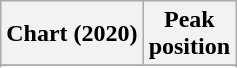<table class="wikitable sortable plainrowheaders" style="text-align:center">
<tr>
<th scope="col">Chart (2020)</th>
<th scope="col">Peak<br>position</th>
</tr>
<tr>
</tr>
<tr>
</tr>
</table>
